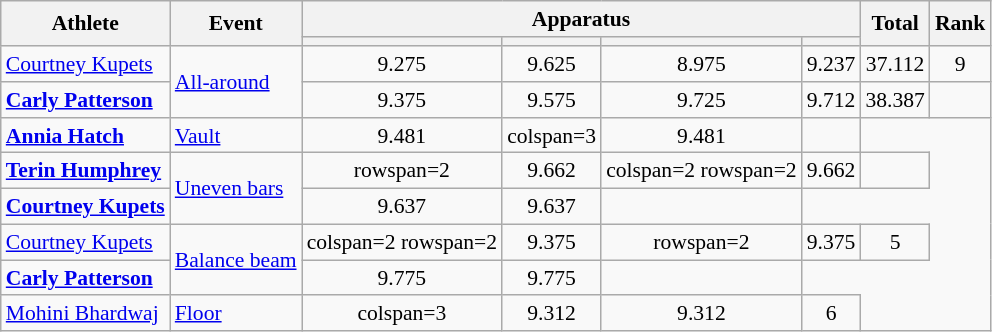<table class=wikitable style=font-size:90%;text-align:center>
<tr>
<th rowspan=2>Athlete</th>
<th rowspan=2>Event</th>
<th colspan =4>Apparatus</th>
<th rowspan=2>Total</th>
<th rowspan=2>Rank</th>
</tr>
<tr style=font-size:95%>
<th></th>
<th></th>
<th></th>
<th></th>
</tr>
<tr>
<td align=left><a href='#'>Courtney Kupets</a></td>
<td align=left rowspan=2><a href='#'>All-around</a></td>
<td>9.275</td>
<td>9.625</td>
<td>8.975</td>
<td>9.237</td>
<td>37.112</td>
<td>9</td>
</tr>
<tr>
<td align=left><strong><a href='#'>Carly Patterson</a></strong></td>
<td>9.375</td>
<td>9.575</td>
<td>9.725</td>
<td>9.712</td>
<td>38.387</td>
<td></td>
</tr>
<tr>
<td align=left><strong><a href='#'>Annia Hatch</a></strong></td>
<td align=left><a href='#'>Vault</a></td>
<td>9.481</td>
<td>colspan=3 </td>
<td>9.481</td>
<td></td>
</tr>
<tr>
<td align=left><strong><a href='#'>Terin Humphrey</a></strong></td>
<td align=left rowspan=2><a href='#'>Uneven bars</a></td>
<td>rowspan=2 </td>
<td>9.662</td>
<td>colspan=2 rowspan=2 </td>
<td>9.662</td>
<td></td>
</tr>
<tr>
<td align=left><strong><a href='#'>Courtney Kupets</a></strong></td>
<td>9.637</td>
<td>9.637</td>
<td></td>
</tr>
<tr>
<td align=left><a href='#'>Courtney Kupets</a></td>
<td align=left rowspan=2><a href='#'>Balance beam</a></td>
<td>colspan=2 rowspan=2 </td>
<td>9.375</td>
<td>rowspan=2 </td>
<td>9.375</td>
<td>5</td>
</tr>
<tr>
<td align=left><strong><a href='#'>Carly Patterson</a></strong></td>
<td>9.775</td>
<td>9.775</td>
<td></td>
</tr>
<tr>
<td align=left><a href='#'>Mohini Bhardwaj</a></td>
<td align=left><a href='#'>Floor</a></td>
<td>colspan=3 </td>
<td>9.312</td>
<td>9.312</td>
<td>6</td>
</tr>
</table>
